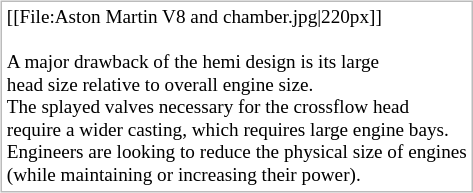<table style="float:left; margin:0.46em 0.2em; border: 1px solid #BBB;">
<tr style="font-size: 80%;">
<td valign="top">[[File:Aston Martin V8 and chamber.jpg|220px]]<br><br>A major drawback of the hemi design is its large<br>
head size relative to overall engine size.<br>
The splayed valves necessary for the crossflow head<br>
require a wider casting, which requires large engine bays.<br>
Engineers are looking to reduce the physical size of engines<br>
(while maintaining or increasing their power).</td>
</tr>
</table>
